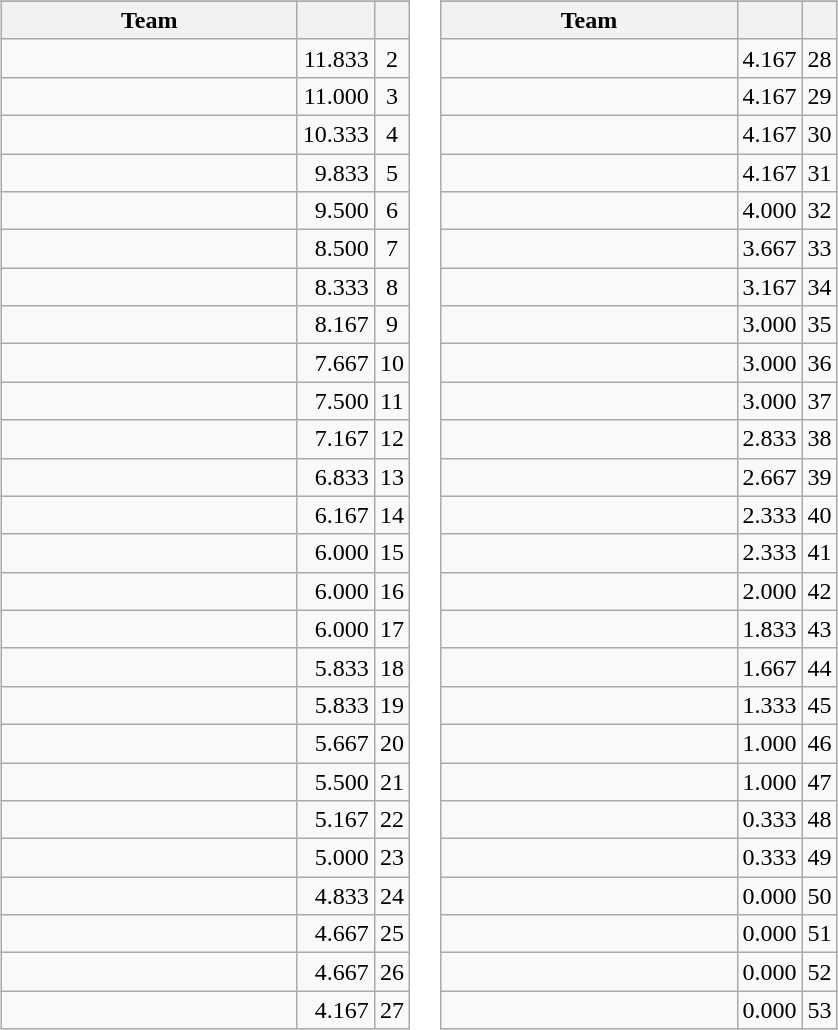<table>
<tr valign=top>
<td><br><table class="wikitable">
<tr>
</tr>
<tr>
<th width=190>Team</th>
<th></th>
<th></th>
</tr>
<tr>
<td></td>
<td align=right>11.833</td>
<td align=center>2</td>
</tr>
<tr>
<td></td>
<td align=right>11.000</td>
<td align=center>3</td>
</tr>
<tr>
<td></td>
<td align=right>10.333</td>
<td align=center>4</td>
</tr>
<tr>
<td></td>
<td align=right>9.833</td>
<td align=center>5</td>
</tr>
<tr>
<td></td>
<td align=right>9.500</td>
<td align=center>6</td>
</tr>
<tr>
<td></td>
<td align=right>8.500</td>
<td align=center>7</td>
</tr>
<tr>
<td></td>
<td align=right>8.333</td>
<td align=center>8</td>
</tr>
<tr>
<td></td>
<td align=right>8.167</td>
<td align=center>9</td>
</tr>
<tr>
<td></td>
<td align=right>7.667</td>
<td align=center>10</td>
</tr>
<tr>
<td></td>
<td align=right>7.500</td>
<td align=center>11</td>
</tr>
<tr>
<td></td>
<td align=right>7.167</td>
<td align=center>12</td>
</tr>
<tr>
<td></td>
<td align=right>6.833</td>
<td align=center>13</td>
</tr>
<tr>
<td></td>
<td align=right>6.167</td>
<td align=center>14</td>
</tr>
<tr>
<td></td>
<td align=right>6.000</td>
<td align=center>15</td>
</tr>
<tr>
<td></td>
<td align=right>6.000</td>
<td align=center>16</td>
</tr>
<tr>
<td></td>
<td align=right>6.000</td>
<td align=center>17</td>
</tr>
<tr>
<td></td>
<td align=right>5.833</td>
<td align=center>18</td>
</tr>
<tr>
<td></td>
<td align=right>5.833</td>
<td align=center>19</td>
</tr>
<tr>
<td></td>
<td align=right>5.667</td>
<td align=center>20</td>
</tr>
<tr>
<td></td>
<td align=right>5.500</td>
<td align=center>21</td>
</tr>
<tr>
<td></td>
<td align=right>5.167</td>
<td align=center>22</td>
</tr>
<tr>
<td></td>
<td align=right>5.000</td>
<td align=center>23</td>
</tr>
<tr>
<td></td>
<td align=right>4.833</td>
<td align=center>24</td>
</tr>
<tr>
<td></td>
<td align=right>4.667</td>
<td align=center>25</td>
</tr>
<tr>
<td></td>
<td align=right>4.667</td>
<td align=center>26</td>
</tr>
<tr>
<td></td>
<td align=right>4.167</td>
<td align=center>27</td>
</tr>
</table>
</td>
<td><br><table class="wikitable">
<tr>
</tr>
<tr>
<th width=190>Team</th>
<th></th>
<th></th>
</tr>
<tr>
<td></td>
<td align=right>4.167</td>
<td align=center>28</td>
</tr>
<tr>
<td></td>
<td align=right>4.167</td>
<td align=center>29</td>
</tr>
<tr>
<td></td>
<td align=right>4.167</td>
<td align=center>30</td>
</tr>
<tr>
<td></td>
<td align=right>4.167</td>
<td align=center>31</td>
</tr>
<tr>
<td></td>
<td align=right>4.000</td>
<td align=center>32</td>
</tr>
<tr>
<td></td>
<td align=right>3.667</td>
<td align=center>33</td>
</tr>
<tr>
<td></td>
<td align=right>3.167</td>
<td align=center>34</td>
</tr>
<tr>
<td></td>
<td align=right>3.000</td>
<td align=center>35</td>
</tr>
<tr>
<td></td>
<td align=right>3.000</td>
<td align=center>36</td>
</tr>
<tr>
<td></td>
<td align=right>3.000</td>
<td align=center>37</td>
</tr>
<tr>
<td></td>
<td align=right>2.833</td>
<td align=center>38</td>
</tr>
<tr>
<td></td>
<td align=right>2.667</td>
<td align=center>39</td>
</tr>
<tr>
<td></td>
<td align=right>2.333</td>
<td align=center>40</td>
</tr>
<tr>
<td></td>
<td align=right>2.333</td>
<td align=center>41</td>
</tr>
<tr>
<td></td>
<td align=right>2.000</td>
<td align=center>42</td>
</tr>
<tr>
<td></td>
<td align=right>1.833</td>
<td align=center>43</td>
</tr>
<tr>
<td></td>
<td align=right>1.667</td>
<td align=center>44</td>
</tr>
<tr>
<td></td>
<td align=right>1.333</td>
<td align=center>45</td>
</tr>
<tr>
<td></td>
<td align=right>1.000</td>
<td align=center>46</td>
</tr>
<tr>
<td></td>
<td align=right>1.000</td>
<td align=center>47</td>
</tr>
<tr>
<td></td>
<td align=right>0.333</td>
<td align=center>48</td>
</tr>
<tr>
<td></td>
<td align=right>0.333</td>
<td align=center>49</td>
</tr>
<tr>
<td></td>
<td align=right>0.000</td>
<td align=center>50</td>
</tr>
<tr>
<td></td>
<td align=right>0.000</td>
<td align=center>51</td>
</tr>
<tr>
<td></td>
<td align=right>0.000</td>
<td align=center>52</td>
</tr>
<tr>
<td></td>
<td align=right>0.000</td>
<td align=center>53</td>
</tr>
</table>
</td>
</tr>
</table>
